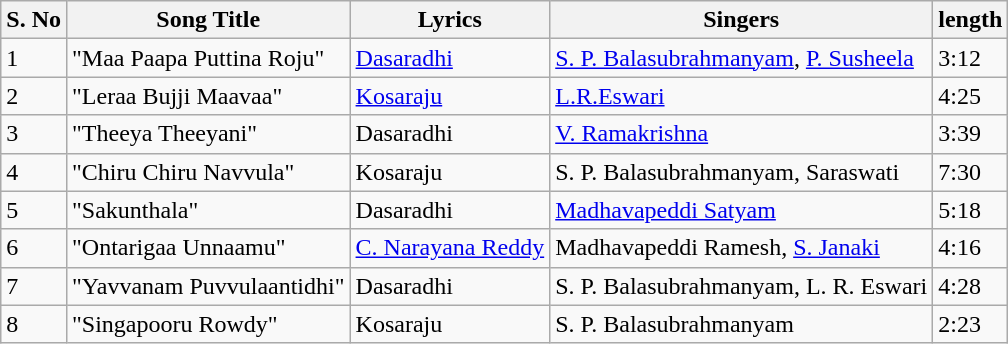<table class="wikitable">
<tr>
<th>S. No</th>
<th>Song Title</th>
<th>Lyrics</th>
<th>Singers</th>
<th>length</th>
</tr>
<tr>
<td>1</td>
<td>"Maa Paapa Puttina Roju"</td>
<td><a href='#'>Dasaradhi</a></td>
<td><a href='#'>S. P. Balasubrahmanyam</a>, <a href='#'>P. Susheela</a></td>
<td>3:12</td>
</tr>
<tr>
<td>2</td>
<td>"Leraa Bujji Maavaa"</td>
<td><a href='#'>Kosaraju</a></td>
<td><a href='#'>L.R.Eswari</a></td>
<td>4:25</td>
</tr>
<tr>
<td>3</td>
<td>"Theeya Theeyani"</td>
<td>Dasaradhi</td>
<td><a href='#'>V. Ramakrishna</a></td>
<td>3:39</td>
</tr>
<tr>
<td>4</td>
<td>"Chiru Chiru Navvula"</td>
<td>Kosaraju</td>
<td>S. P. Balasubrahmanyam, Saraswati</td>
<td>7:30</td>
</tr>
<tr>
<td>5</td>
<td>"Sakunthala"</td>
<td>Dasaradhi</td>
<td><a href='#'>Madhavapeddi Satyam</a></td>
<td>5:18</td>
</tr>
<tr>
<td>6</td>
<td>"Ontarigaa Unnaamu"</td>
<td><a href='#'>C. Narayana Reddy</a></td>
<td>Madhavapeddi Ramesh, <a href='#'>S. Janaki</a></td>
<td>4:16</td>
</tr>
<tr>
<td>7</td>
<td>"Yavvanam Puvvulaantidhi"</td>
<td>Dasaradhi</td>
<td>S. P. Balasubrahmanyam, L. R. Eswari</td>
<td>4:28</td>
</tr>
<tr>
<td>8</td>
<td>"Singapooru Rowdy"</td>
<td>Kosaraju</td>
<td>S. P. Balasubrahmanyam</td>
<td>2:23</td>
</tr>
</table>
